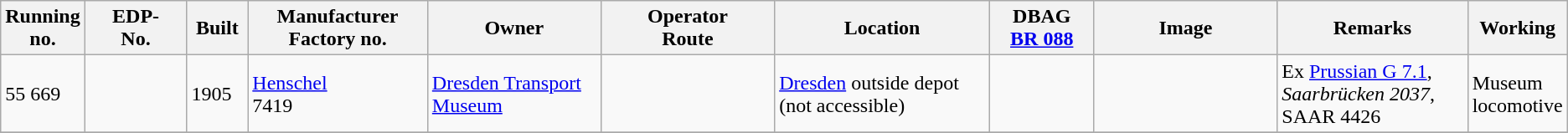<table class="wikitable" style="width="100%"; border:solid 1px #AAAAAA; background:#e3e3e3;">
<tr>
<th width="5%">Running<br>no.</th>
<th width="7%">EDP-<br>No.</th>
<th width="4%">Built</th>
<th width="12%">Manufacturer<br>Factory no.</th>
<th width="12%">Owner</th>
<th width="12%">Operator<br>Route</th>
<th width="15%">Location</th>
<th width="7%">DBAG<br><a href='#'>BR 088</a></th>
<th width="13%">Image</th>
<th width="20%">Remarks</th>
<th width="8%">Working</th>
</tr>
<tr>
<td>55 669</td>
<td></td>
<td>1905</td>
<td><a href='#'>Henschel</a><br>7419</td>
<td><a href='#'>Dresden Transport Museum</a></td>
<td></td>
<td><a href='#'>Dresden</a> outside depot<br>(not accessible)</td>
<td></td>
<td></td>
<td>Ex <a href='#'>Prussian G 7.1</a>, <em>Saarbrücken 2037</em>, SAAR 4426</td>
<td>Museum locomotive</td>
</tr>
<tr>
</tr>
</table>
